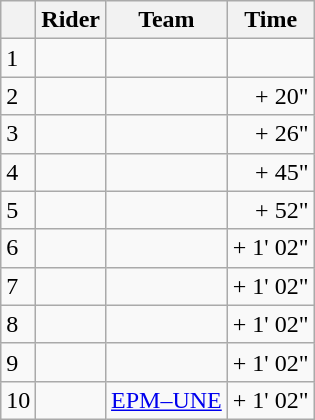<table class="wikitable">
<tr>
<th></th>
<th>Rider</th>
<th>Team</th>
<th>Time</th>
</tr>
<tr>
<td>1</td>
<td></td>
<td></td>
<td align="right"></td>
</tr>
<tr>
<td>2</td>
<td></td>
<td></td>
<td align="right">+ 20"</td>
</tr>
<tr>
<td>3</td>
<td>  </td>
<td></td>
<td align="right">+ 26"</td>
</tr>
<tr>
<td>4</td>
<td>  </td>
<td></td>
<td align="right">+ 45"</td>
</tr>
<tr>
<td>5</td>
<td></td>
<td></td>
<td align="right">+ 52"</td>
</tr>
<tr>
<td>6</td>
<td></td>
<td></td>
<td align="right">+ 1' 02"</td>
</tr>
<tr>
<td>7</td>
<td> </td>
<td></td>
<td align="right">+ 1' 02"</td>
</tr>
<tr>
<td>8</td>
<td>  </td>
<td></td>
<td align="right">+ 1' 02"</td>
</tr>
<tr>
<td>9</td>
<td></td>
<td></td>
<td align="right">+ 1' 02"</td>
</tr>
<tr>
<td>10</td>
<td></td>
<td><a href='#'>EPM–UNE</a></td>
<td align="right">+ 1' 02"</td>
</tr>
</table>
